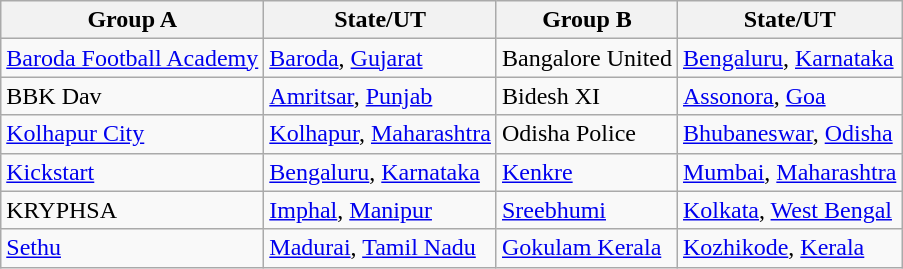<table class="wikitable">
<tr>
<th>Group A</th>
<th>State/UT</th>
<th>Group B</th>
<th>State/UT</th>
</tr>
<tr>
<td><a href='#'>Baroda Football Academy</a></td>
<td><a href='#'>Baroda</a>, <a href='#'>Gujarat</a></td>
<td>Bangalore United</td>
<td><a href='#'>Bengaluru</a>, <a href='#'>Karnataka</a></td>
</tr>
<tr>
<td>BBK Dav</td>
<td><a href='#'>Amritsar</a>, <a href='#'>Punjab</a></td>
<td>Bidesh XI</td>
<td><a href='#'>Assonora</a>, <a href='#'>Goa</a></td>
</tr>
<tr>
<td><a href='#'>Kolhapur City</a></td>
<td><a href='#'>Kolhapur</a>, <a href='#'>Maharashtra</a></td>
<td>Odisha Police</td>
<td><a href='#'>Bhubaneswar</a>, <a href='#'>Odisha</a></td>
</tr>
<tr>
<td><a href='#'>Kickstart</a></td>
<td><a href='#'>Bengaluru</a>, <a href='#'>Karnataka</a></td>
<td><a href='#'>Kenkre</a></td>
<td><a href='#'>Mumbai</a>, <a href='#'>Maharashtra</a></td>
</tr>
<tr>
<td>KRYPHSA</td>
<td><a href='#'>Imphal</a>, <a href='#'>Manipur</a></td>
<td><a href='#'>Sreebhumi</a></td>
<td><a href='#'>Kolkata</a>, <a href='#'>West Bengal</a></td>
</tr>
<tr>
<td><a href='#'>Sethu</a></td>
<td><a href='#'>Madurai</a>, <a href='#'>Tamil Nadu</a></td>
<td><a href='#'>Gokulam Kerala</a></td>
<td><a href='#'>Kozhikode</a>, <a href='#'>Kerala</a></td>
</tr>
</table>
